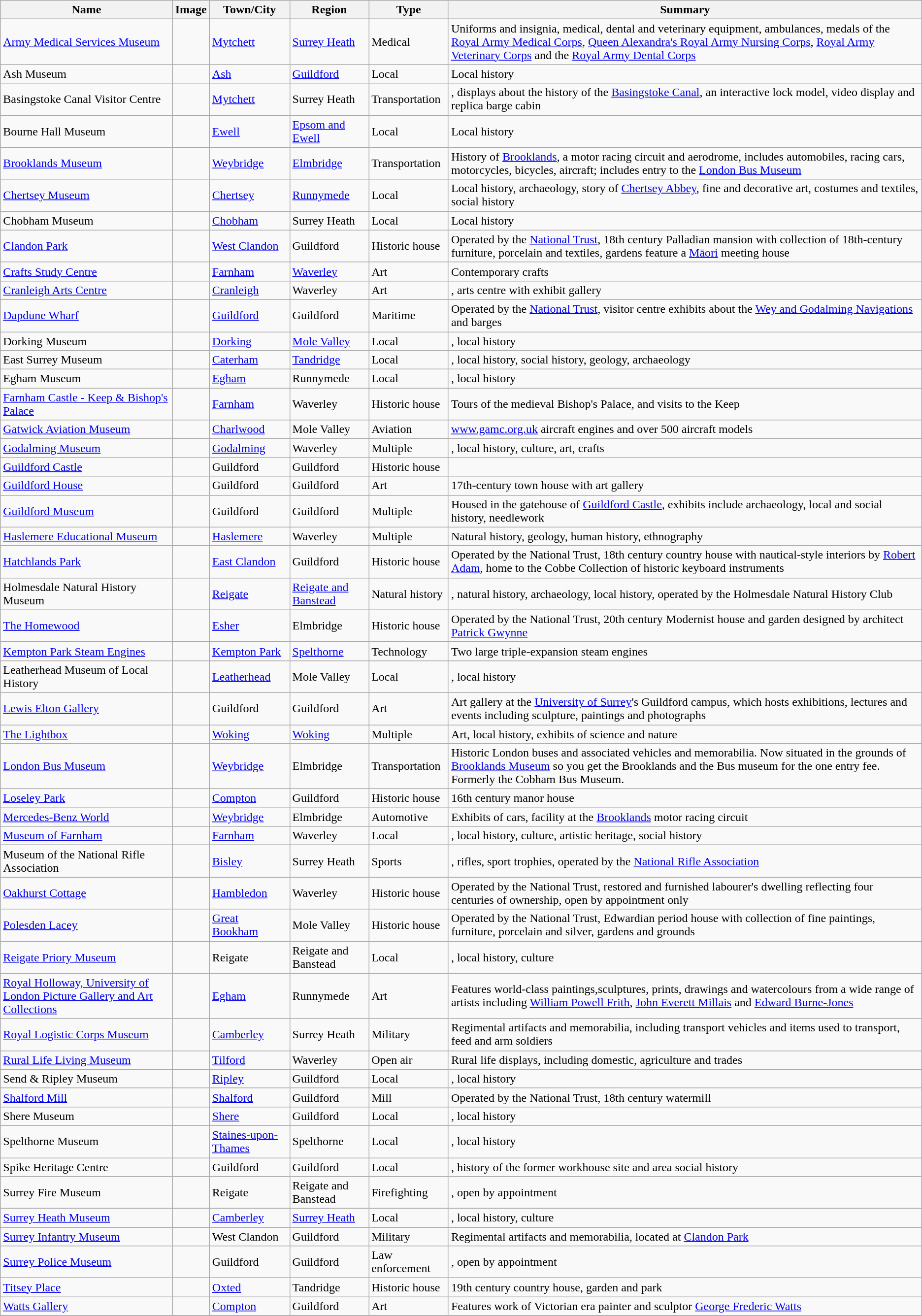<table class="wikitable sortable">
<tr>
<th>Name</th>
<th>Image</th>
<th>Town/City</th>
<th>Region</th>
<th>Type</th>
<th>Summary</th>
</tr>
<tr>
<td><a href='#'>Army Medical Services Museum</a></td>
<td></td>
<td><a href='#'>Mytchett</a></td>
<td><a href='#'>Surrey Heath</a></td>
<td>Medical</td>
<td>Uniforms and insignia, medical, dental and veterinary equipment, ambulances, medals of the <a href='#'>Royal Army Medical Corps</a>, <a href='#'>Queen Alexandra's Royal Army Nursing Corps</a>, <a href='#'>Royal Army Veterinary Corps</a> and the <a href='#'>Royal Army Dental Corps</a></td>
</tr>
<tr>
<td>Ash Museum</td>
<td></td>
<td><a href='#'>Ash</a></td>
<td><a href='#'>Guildford</a></td>
<td>Local</td>
<td>Local history</td>
</tr>
<tr>
<td>Basingstoke Canal Visitor Centre</td>
<td></td>
<td><a href='#'>Mytchett</a></td>
<td>Surrey Heath</td>
<td>Transportation</td>
<td>, displays about the history of the <a href='#'>Basingstoke Canal</a>, an interactive lock model, video display and replica barge cabin</td>
</tr>
<tr>
<td>Bourne Hall Museum</td>
<td></td>
<td><a href='#'>Ewell</a></td>
<td><a href='#'>Epsom and Ewell</a></td>
<td>Local</td>
<td>Local history</td>
</tr>
<tr>
<td><a href='#'>Brooklands Museum</a></td>
<td></td>
<td><a href='#'>Weybridge</a></td>
<td><a href='#'>Elmbridge</a></td>
<td>Transportation</td>
<td>History of <a href='#'>Brooklands</a>, a motor racing circuit and aerodrome, includes automobiles, racing cars, motorcycles, bicycles, aircraft; includes entry to the <a href='#'>London Bus Museum</a></td>
</tr>
<tr>
<td><a href='#'>Chertsey Museum</a></td>
<td></td>
<td><a href='#'>Chertsey</a></td>
<td><a href='#'>Runnymede</a></td>
<td>Local</td>
<td>Local history, archaeology, story of <a href='#'>Chertsey Abbey</a>, fine and decorative art, costumes and textiles, social history</td>
</tr>
<tr>
<td>Chobham Museum</td>
<td></td>
<td><a href='#'>Chobham</a></td>
<td>Surrey Heath</td>
<td>Local</td>
<td>Local history</td>
</tr>
<tr>
<td><a href='#'>Clandon Park</a></td>
<td></td>
<td><a href='#'>West Clandon</a></td>
<td>Guildford</td>
<td>Historic house</td>
<td>Operated by the <a href='#'>National Trust</a>, 18th century Palladian mansion with collection of 18th-century furniture, porcelain and textiles, gardens feature a <a href='#'>Māori</a> meeting house</td>
</tr>
<tr>
<td><a href='#'>Crafts Study Centre</a></td>
<td></td>
<td><a href='#'>Farnham</a></td>
<td><a href='#'>Waverley</a></td>
<td>Art</td>
<td>Contemporary crafts</td>
</tr>
<tr>
<td><a href='#'>Cranleigh Arts Centre</a></td>
<td></td>
<td><a href='#'>Cranleigh</a></td>
<td>Waverley</td>
<td>Art</td>
<td>, arts centre with exhibit gallery</td>
</tr>
<tr>
<td><a href='#'>Dapdune Wharf</a></td>
<td></td>
<td><a href='#'>Guildford</a></td>
<td>Guildford</td>
<td>Maritime</td>
<td>Operated by the <a href='#'>National Trust</a>, visitor centre exhibits about the <a href='#'>Wey and Godalming Navigations</a> and barges</td>
</tr>
<tr>
<td>Dorking Museum</td>
<td></td>
<td><a href='#'>Dorking</a></td>
<td><a href='#'>Mole Valley</a></td>
<td>Local</td>
<td>, local history</td>
</tr>
<tr>
<td>East Surrey Museum</td>
<td></td>
<td><a href='#'>Caterham</a></td>
<td><a href='#'>Tandridge</a></td>
<td>Local</td>
<td>, local history, social history, geology, archaeology</td>
</tr>
<tr>
<td>Egham Museum</td>
<td></td>
<td><a href='#'>Egham</a></td>
<td>Runnymede</td>
<td>Local</td>
<td>, local history</td>
</tr>
<tr>
<td><a href='#'>Farnham Castle - Keep & Bishop's Palace</a></td>
<td></td>
<td><a href='#'>Farnham</a></td>
<td>Waverley</td>
<td>Historic house</td>
<td>Tours of the medieval Bishop's Palace, and visits to the Keep</td>
</tr>
<tr>
<td><a href='#'>Gatwick Aviation Museum</a></td>
<td></td>
<td><a href='#'>Charlwood</a></td>
<td>Mole Valley</td>
<td>Aviation</td>
<td><a href='#'>www.gamc.org.uk</a> aircraft engines and over 500 aircraft models</td>
</tr>
<tr>
<td><a href='#'>Godalming Museum</a></td>
<td></td>
<td><a href='#'>Godalming</a></td>
<td>Waverley</td>
<td>Multiple</td>
<td>, local history, culture, art, crafts</td>
</tr>
<tr>
<td><a href='#'>Guildford Castle</a></td>
<td></td>
<td>Guildford</td>
<td>Guildford</td>
<td>Historic house</td>
<td></td>
</tr>
<tr>
<td><a href='#'>Guildford House</a></td>
<td></td>
<td>Guildford</td>
<td>Guildford</td>
<td>Art</td>
<td>17th-century town house with art gallery</td>
</tr>
<tr>
<td><a href='#'>Guildford Museum</a></td>
<td></td>
<td>Guildford</td>
<td>Guildford</td>
<td>Multiple</td>
<td>Housed in the gatehouse of <a href='#'>Guildford Castle</a>, exhibits include archaeology, local and social history, needlework</td>
</tr>
<tr>
<td><a href='#'>Haslemere Educational Museum</a></td>
<td></td>
<td><a href='#'>Haslemere</a></td>
<td>Waverley</td>
<td>Multiple</td>
<td>Natural history, geology, human history, ethnography</td>
</tr>
<tr>
<td><a href='#'>Hatchlands Park</a></td>
<td></td>
<td><a href='#'>East Clandon</a></td>
<td>Guildford</td>
<td>Historic house</td>
<td>Operated by the National Trust, 18th century country house with nautical-style interiors by <a href='#'>Robert Adam</a>, home to the Cobbe Collection of historic keyboard instruments</td>
</tr>
<tr>
<td>Holmesdale Natural History Museum</td>
<td></td>
<td><a href='#'>Reigate</a></td>
<td><a href='#'>Reigate and Banstead</a></td>
<td>Natural history</td>
<td>, natural history, archaeology, local history, operated by the Holmesdale Natural History Club</td>
</tr>
<tr>
<td><a href='#'>The Homewood</a></td>
<td></td>
<td><a href='#'>Esher</a></td>
<td>Elmbridge</td>
<td>Historic house</td>
<td>Operated by the National Trust, 20th century Modernist house and garden designed by architect <a href='#'>Patrick Gwynne</a></td>
</tr>
<tr>
<td><a href='#'>Kempton Park Steam Engines</a></td>
<td></td>
<td><a href='#'>Kempton Park</a></td>
<td><a href='#'>Spelthorne</a></td>
<td>Technology</td>
<td>Two large triple-expansion steam engines</td>
</tr>
<tr>
<td>Leatherhead Museum of Local History</td>
<td></td>
<td><a href='#'>Leatherhead</a></td>
<td>Mole Valley</td>
<td>Local</td>
<td>, local history</td>
</tr>
<tr>
<td><a href='#'>Lewis Elton Gallery</a></td>
<td></td>
<td>Guildford</td>
<td>Guildford</td>
<td>Art</td>
<td>Art gallery at the <a href='#'>University of Surrey</a>'s Guildford campus, which hosts exhibitions, lectures and events including sculpture, paintings and photographs</td>
</tr>
<tr>
<td><a href='#'>The Lightbox</a></td>
<td></td>
<td><a href='#'>Woking</a></td>
<td><a href='#'>Woking</a></td>
<td>Multiple</td>
<td>Art, local history, exhibits of science and nature</td>
</tr>
<tr>
<td><a href='#'>London Bus Museum</a></td>
<td></td>
<td><a href='#'>Weybridge</a></td>
<td>Elmbridge</td>
<td>Transportation</td>
<td>Historic London buses and associated vehicles and memorabilia. Now situated in the grounds of <a href='#'>Brooklands Museum</a> so you get the Brooklands and the Bus museum for the one entry fee. Formerly the Cobham Bus Museum.</td>
</tr>
<tr>
<td><a href='#'>Loseley Park</a></td>
<td></td>
<td><a href='#'>Compton</a></td>
<td>Guildford</td>
<td>Historic house</td>
<td>16th century manor house</td>
</tr>
<tr>
<td><a href='#'>Mercedes-Benz World</a></td>
<td></td>
<td><a href='#'>Weybridge</a></td>
<td>Elmbridge</td>
<td>Automotive</td>
<td>Exhibits of cars, facility at the <a href='#'>Brooklands</a> motor racing circuit</td>
</tr>
<tr>
<td><a href='#'>Museum of Farnham</a></td>
<td></td>
<td><a href='#'>Farnham</a></td>
<td>Waverley</td>
<td>Local</td>
<td>, local history, culture, artistic heritage, social history</td>
</tr>
<tr>
<td>Museum of the National Rifle Association</td>
<td></td>
<td><a href='#'>Bisley</a></td>
<td>Surrey Heath</td>
<td>Sports</td>
<td>, rifles, sport trophies, operated by the <a href='#'>National Rifle Association</a></td>
</tr>
<tr>
<td><a href='#'>Oakhurst Cottage</a></td>
<td></td>
<td><a href='#'>Hambledon</a></td>
<td>Waverley</td>
<td>Historic house</td>
<td>Operated by the National Trust, restored and furnished labourer's dwelling reflecting four centuries of ownership, open by appointment only</td>
</tr>
<tr>
<td><a href='#'>Polesden Lacey</a></td>
<td></td>
<td><a href='#'>Great Bookham</a></td>
<td>Mole Valley</td>
<td>Historic house</td>
<td>Operated by the National Trust, Edwardian period house with collection of fine paintings, furniture, porcelain and silver, gardens and grounds</td>
</tr>
<tr>
<td><a href='#'>Reigate Priory Museum</a></td>
<td></td>
<td>Reigate</td>
<td>Reigate and Banstead</td>
<td>Local</td>
<td>, local history, culture</td>
</tr>
<tr>
<td><a href='#'>Royal Holloway, University of London Picture Gallery and Art Collections</a></td>
<td></td>
<td><a href='#'>Egham</a></td>
<td>Runnymede</td>
<td>Art</td>
<td>Features world-class paintings,sculptures, prints, drawings and watercolours from a wide range of artists including <a href='#'>William Powell Frith</a>, <a href='#'>John Everett Millais</a> and <a href='#'>Edward Burne-Jones</a></td>
</tr>
<tr>
<td><a href='#'>Royal Logistic Corps Museum</a></td>
<td></td>
<td><a href='#'>Camberley</a></td>
<td>Surrey Heath</td>
<td>Military</td>
<td>Regimental artifacts and memorabilia, including transport vehicles and items used to transport, feed and arm soldiers</td>
</tr>
<tr>
<td><a href='#'>Rural Life Living Museum</a></td>
<td></td>
<td><a href='#'>Tilford</a></td>
<td>Waverley</td>
<td>Open air</td>
<td>Rural life displays, including domestic, agriculture and trades</td>
</tr>
<tr>
<td>Send & Ripley Museum</td>
<td></td>
<td><a href='#'>Ripley</a></td>
<td>Guildford</td>
<td>Local</td>
<td>, local history</td>
</tr>
<tr>
<td><a href='#'>Shalford Mill</a></td>
<td></td>
<td><a href='#'>Shalford</a></td>
<td>Guildford</td>
<td>Mill</td>
<td>Operated by the National Trust, 18th century watermill</td>
</tr>
<tr>
<td>Shere Museum</td>
<td></td>
<td><a href='#'>Shere</a></td>
<td>Guildford</td>
<td>Local</td>
<td>, local history</td>
</tr>
<tr>
<td>Spelthorne Museum</td>
<td></td>
<td><a href='#'>Staines-upon-Thames</a></td>
<td>Spelthorne</td>
<td>Local</td>
<td>, local history</td>
</tr>
<tr>
<td>Spike Heritage Centre</td>
<td></td>
<td>Guildford</td>
<td>Guildford</td>
<td>Local</td>
<td>, history of the former workhouse site and area social history</td>
</tr>
<tr>
<td>Surrey Fire Museum</td>
<td></td>
<td>Reigate</td>
<td>Reigate and Banstead</td>
<td>Firefighting</td>
<td>, open by appointment</td>
</tr>
<tr>
<td><a href='#'>Surrey Heath Museum</a></td>
<td></td>
<td><a href='#'>Camberley</a></td>
<td><a href='#'>Surrey Heath</a></td>
<td>Local</td>
<td>, local history, culture</td>
</tr>
<tr>
<td><a href='#'>Surrey Infantry Museum</a></td>
<td></td>
<td>West Clandon</td>
<td>Guildford</td>
<td>Military</td>
<td>Regimental artifacts and memorabilia, located at <a href='#'>Clandon Park</a></td>
</tr>
<tr>
<td><a href='#'>Surrey Police Museum</a></td>
<td></td>
<td>Guildford</td>
<td>Guildford</td>
<td>Law enforcement</td>
<td>, open by appointment</td>
</tr>
<tr>
<td><a href='#'>Titsey Place</a></td>
<td></td>
<td><a href='#'>Oxted</a></td>
<td>Tandridge</td>
<td>Historic house</td>
<td>19th century country house, garden and park</td>
</tr>
<tr>
<td><a href='#'>Watts Gallery</a></td>
<td></td>
<td><a href='#'>Compton</a></td>
<td>Guildford</td>
<td>Art</td>
<td>Features work of Victorian era painter and sculptor <a href='#'>George Frederic Watts</a></td>
</tr>
<tr>
</tr>
</table>
